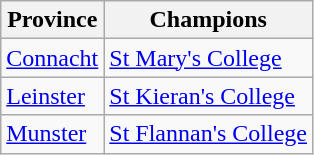<table class="wikitable">
<tr>
<th>Province</th>
<th>Champions</th>
</tr>
<tr>
<td><a href='#'>Connacht</a></td>
<td><a href='#'>St Mary's College</a></td>
</tr>
<tr>
<td><a href='#'>Leinster</a></td>
<td><a href='#'>St Kieran's College</a></td>
</tr>
<tr>
<td><a href='#'>Munster</a></td>
<td><a href='#'>St Flannan's College</a></td>
</tr>
</table>
